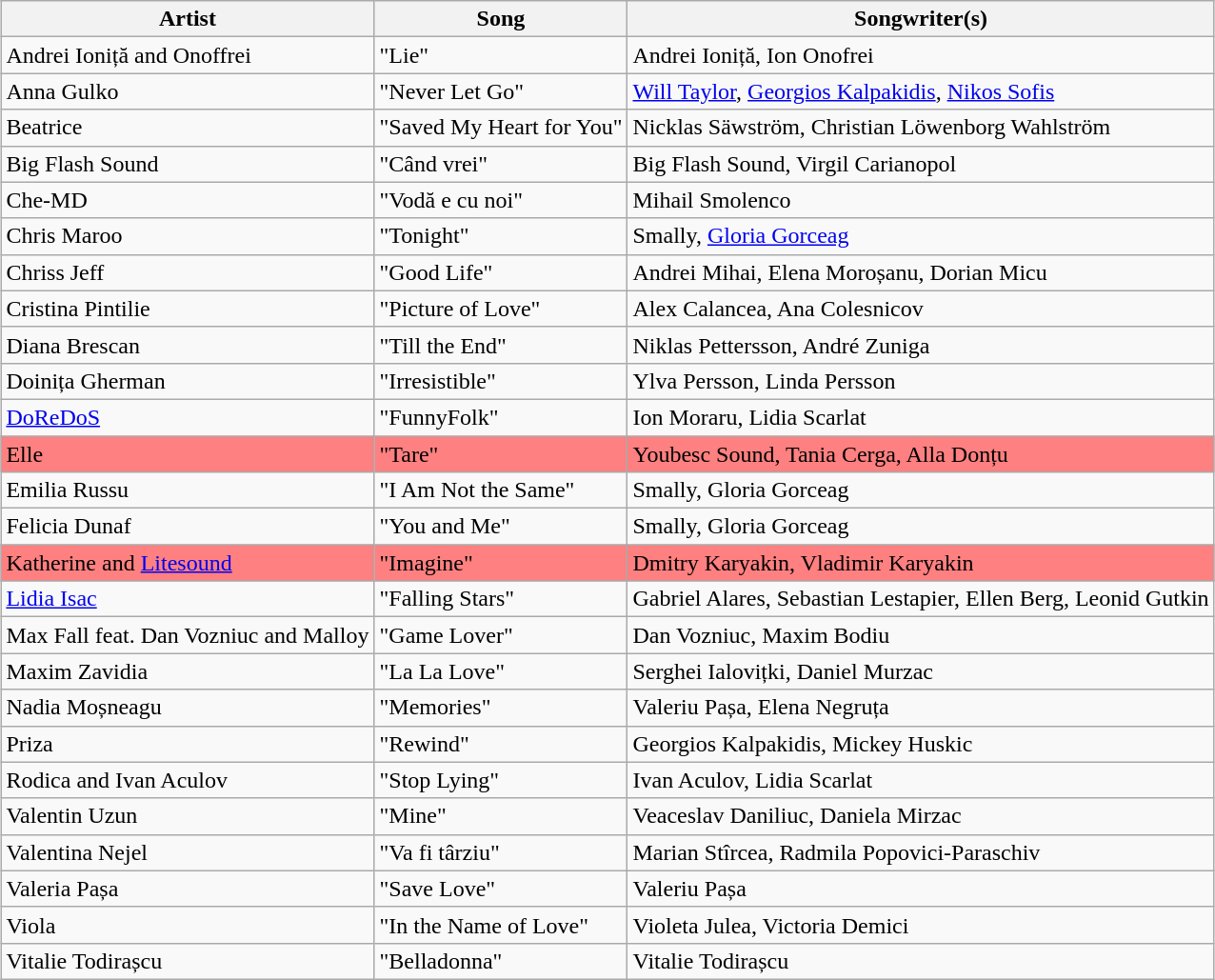<table class="sortable wikitable" style="margin: 1em auto 1em auto">
<tr>
<th>Artist</th>
<th>Song</th>
<th>Songwriter(s)</th>
</tr>
<tr>
<td>Andrei Ioniță and Onoffrei</td>
<td>"Lie"</td>
<td>Andrei Ioniță, Ion Onofrei</td>
</tr>
<tr>
<td>Anna Gulko</td>
<td>"Never Let Go"</td>
<td><a href='#'>Will Taylor</a>, <a href='#'>Georgios Kalpakidis</a>, <a href='#'>Nikos Sofis</a></td>
</tr>
<tr>
<td>Beatrice</td>
<td>"Saved My Heart for You"</td>
<td>Nicklas Säwström, Christian Löwenborg Wahlström</td>
</tr>
<tr>
<td>Big Flash Sound</td>
<td>"Când vrei"</td>
<td>Big Flash Sound, Virgil Carianopol</td>
</tr>
<tr>
<td>Che-MD</td>
<td>"Vodă e cu noi"</td>
<td>Mihail Smolenco</td>
</tr>
<tr>
<td>Chris Maroo</td>
<td>"Tonight"</td>
<td>Smally, <a href='#'>Gloria Gorceag</a></td>
</tr>
<tr>
<td>Chriss Jeff</td>
<td>"Good Life"</td>
<td>Andrei Mihai, Elena Moroșanu, Dorian Micu</td>
</tr>
<tr>
<td>Cristina Pintilie</td>
<td>"Picture of Love"</td>
<td>Alex Calancea, Ana Colesnicov</td>
</tr>
<tr>
<td>Diana Brescan</td>
<td>"Till the End"</td>
<td>Niklas Pettersson, André Zuniga</td>
</tr>
<tr>
<td>Doinița Gherman</td>
<td>"Irresistible"</td>
<td>Ylva Persson, Linda Persson</td>
</tr>
<tr>
<td><a href='#'>DoReDoS</a></td>
<td>"FunnyFolk"</td>
<td>Ion Moraru, Lidia Scarlat</td>
</tr>
<tr style="background:#fe8080;">
<td>Elle</td>
<td>"Tare"</td>
<td>Youbesc Sound, Tania Cerga, Alla Donțu</td>
</tr>
<tr>
<td>Emilia Russu</td>
<td>"I Am Not the Same"</td>
<td>Smally, Gloria Gorceag</td>
</tr>
<tr>
<td>Felicia Dunaf</td>
<td>"You and Me"</td>
<td>Smally, Gloria Gorceag</td>
</tr>
<tr style="background:#fe8080;">
<td>Katherine and <a href='#'>Litesound</a></td>
<td>"Imagine"</td>
<td>Dmitry Karyakin, Vladimir Karyakin</td>
</tr>
<tr>
<td><a href='#'>Lidia Isac</a></td>
<td>"Falling Stars"</td>
<td>Gabriel Alares, Sebastian Lestapier, Ellen Berg, Leonid Gutkin</td>
</tr>
<tr>
<td>Max Fall feat. Dan Vozniuc and Malloy</td>
<td>"Game Lover"</td>
<td>Dan Vozniuc, Maxim Bodiu</td>
</tr>
<tr>
<td>Maxim Zavidia</td>
<td>"La La Love"</td>
<td>Serghei Ialovițki, Daniel Murzac</td>
</tr>
<tr>
<td>Nadia Moșneagu</td>
<td>"Memories"</td>
<td>Valeriu Pașa, Elena Negruța</td>
</tr>
<tr>
<td>Priza</td>
<td>"Rewind"</td>
<td>Georgios Kalpakidis, Mickey Huskic</td>
</tr>
<tr>
<td>Rodica and Ivan Aculov</td>
<td>"Stop Lying"</td>
<td>Ivan Aculov, Lidia Scarlat</td>
</tr>
<tr>
<td>Valentin Uzun</td>
<td>"Mine"</td>
<td>Veaceslav Daniliuc, Daniela Mirzac</td>
</tr>
<tr>
<td>Valentina Nejel</td>
<td>"Va fi târziu"</td>
<td>Marian Stîrcea, Radmila Popovici-Paraschiv</td>
</tr>
<tr>
<td>Valeria Pașa</td>
<td>"Save Love"</td>
<td>Valeriu Pașa</td>
</tr>
<tr>
<td>Viola</td>
<td>"In the Name of Love"</td>
<td>Violeta Julea, Victoria Demici</td>
</tr>
<tr>
<td>Vitalie Todirașcu</td>
<td>"Belladonna"</td>
<td>Vitalie Todirașcu</td>
</tr>
</table>
